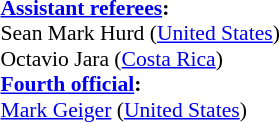<table width=50% style="font-size: 90%">
<tr>
<td><br><strong><a href='#'>Assistant referees</a>:</strong>
<br>Sean Mark Hurd (<a href='#'>United States</a>)
<br>Octavio Jara (<a href='#'>Costa Rica</a>)
<br><strong><a href='#'>Fourth official</a>:</strong>
<br><a href='#'>Mark Geiger</a> (<a href='#'>United States</a>)</td>
</tr>
</table>
